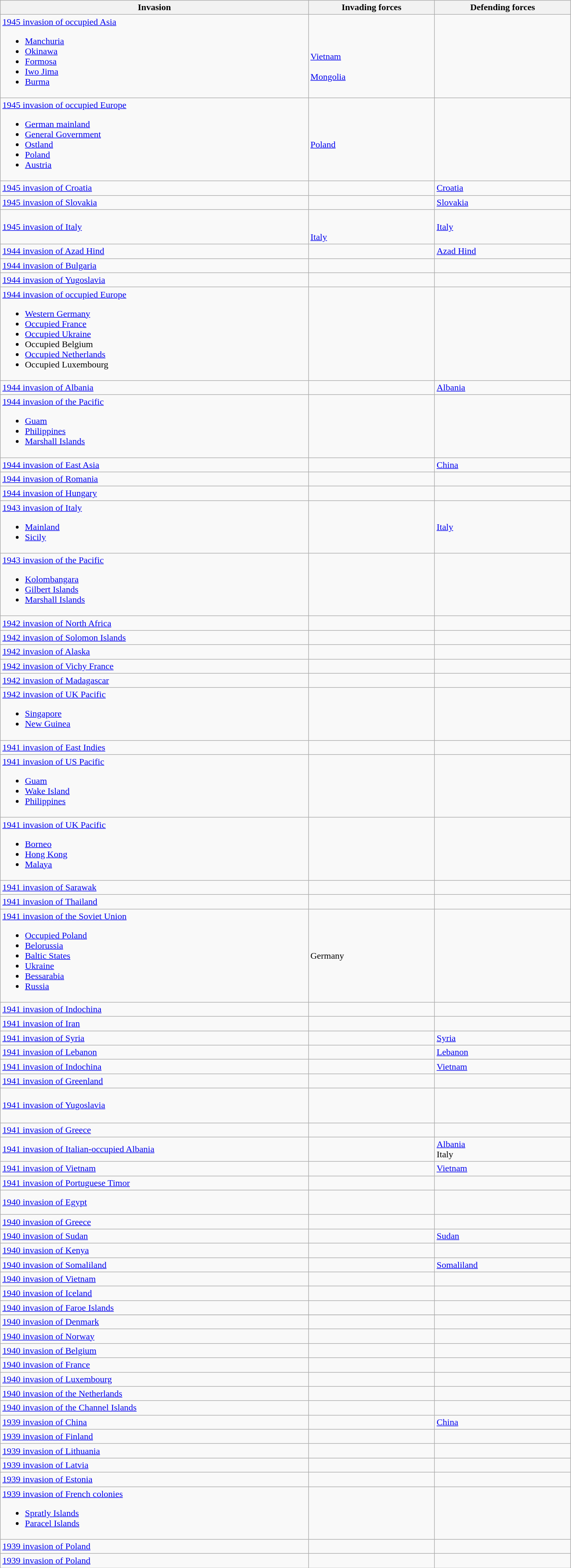<table class="wikitable" width=80%>
<tr>
<th>Invasion</th>
<th>Invading forces</th>
<th>Defending forces</th>
</tr>
<tr>
<td><a href='#'>1945 invasion of occupied Asia</a><br><ul><li><a href='#'>Manchuria</a></li><li><a href='#'>Okinawa</a></li><li><a href='#'>Formosa</a></li><li><a href='#'>Iwo Jima</a></li><li><a href='#'>Burma</a></li></ul></td>
<td><br><br> <a href='#'>Vietnam</a><br><br> <a href='#'>Mongolia</a></td>
<td><br><br></td>
</tr>
<tr>
<td><a href='#'>1945 invasion of occupied Europe</a><br><ul><li><a href='#'>German mainland</a></li><li><a href='#'>General Government</a></li><li><a href='#'>Ostland</a></li><li><a href='#'>Poland</a></li><li><a href='#'>Austria</a></li></ul></td>
<td><br> <a href='#'>Poland</a></td>
<td></td>
</tr>
<tr>
<td><a href='#'>1945 invasion of Croatia</a></td>
<td></td>
<td> <a href='#'>Croatia</a></td>
</tr>
<tr>
<td><a href='#'>1945 invasion of Slovakia</a></td>
<td></td>
<td> <a href='#'>Slovakia</a></td>
</tr>
<tr>
<td><a href='#'>1945 invasion of Italy</a></td>
<td><br><br> <a href='#'>Italy</a></td>
<td> <a href='#'>Italy</a></td>
</tr>
<tr>
<td><a href='#'>1944 invasion of Azad Hind</a></td>
<td></td>
<td> <a href='#'>Azad Hind</a></td>
</tr>
<tr>
<td><a href='#'>1944 invasion of Bulgaria</a></td>
<td></td>
<td></td>
</tr>
<tr>
<td><a href='#'>1944 invasion of Yugoslavia</a></td>
<td></td>
<td></td>
</tr>
<tr>
<td><a href='#'>1944 invasion of occupied Europe</a><br><ul><li><a href='#'>Western Germany</a></li><li><a href='#'>Occupied France</a></li><li><a href='#'>Occupied Ukraine</a></li><li>Occupied Belgium</li><li><a href='#'>Occupied Netherlands</a></li><li>Occupied Luxembourg</li></ul></td>
<td><br><br><br></td>
<td></td>
</tr>
<tr>
<td><a href='#'>1944 invasion of Albania</a></td>
<td></td>
<td> <a href='#'>Albania</a></td>
</tr>
<tr>
<td><a href='#'>1944 invasion of the Pacific</a><br><ul><li><a href='#'>Guam</a></li><li><a href='#'>Philippines</a></li><li><a href='#'>Marshall Islands</a></li></ul></td>
<td></td>
<td></td>
</tr>
<tr>
<td><a href='#'>1944 invasion of East Asia</a></td>
<td></td>
<td> <a href='#'>China</a></td>
</tr>
<tr>
<td><a href='#'>1944 invasion of Romania</a></td>
<td></td>
<td></td>
</tr>
<tr>
<td><a href='#'>1944 invasion of Hungary</a></td>
<td></td>
<td></td>
</tr>
<tr>
<td><a href='#'>1943 invasion of Italy</a><br><ul><li><a href='#'>Mainland</a></li><li><a href='#'>Sicily</a></li></ul></td>
<td><br><br></td>
<td> <a href='#'>Italy</a></td>
</tr>
<tr>
<td><a href='#'>1943 invasion of the Pacific</a><br><ul><li><a href='#'>Kolombangara</a></li><li><a href='#'>Gilbert Islands</a></li><li><a href='#'>Marshall Islands</a></li></ul></td>
<td></td>
<td></td>
</tr>
<tr>
<td><a href='#'>1942 invasion of North Africa</a></td>
<td><br></td>
<td></td>
</tr>
<tr>
<td><a href='#'>1942 invasion of Solomon Islands</a></td>
<td><br></td>
<td></td>
</tr>
<tr>
<td><a href='#'>1942 invasion of Alaska</a></td>
<td></td>
<td></td>
</tr>
<tr>
<td><a href='#'>1942 invasion of Vichy France</a></td>
<td></td>
<td></td>
</tr>
<tr>
<td><a href='#'>1942 invasion of Madagascar</a></td>
<td></td>
<td></td>
</tr>
<tr>
<td><a href='#'>1942 invasion of UK Pacific</a><br><ul><li><a href='#'>Singapore</a></li><li><a href='#'>New Guinea</a></li></ul></td>
<td></td>
<td></td>
</tr>
<tr>
<td><a href='#'>1941 invasion of East Indies</a></td>
<td></td>
<td></td>
</tr>
<tr>
<td><a href='#'>1941 invasion of US Pacific</a><br><ul><li><a href='#'>Guam</a></li><li><a href='#'>Wake Island</a></li><li><a href='#'>Philippines</a></li></ul></td>
<td></td>
<td></td>
</tr>
<tr>
<td><a href='#'>1941 invasion of UK Pacific</a><br><ul><li><a href='#'>Borneo</a></li><li><a href='#'>Hong Kong</a></li><li><a href='#'>Malaya</a></li></ul></td>
<td></td>
<td></td>
</tr>
<tr>
<td><a href='#'>1941 invasion of Sarawak</a></td>
<td></td>
<td></td>
</tr>
<tr>
<td><a href='#'>1941 invasion of Thailand</a></td>
<td></td>
<td></td>
</tr>
<tr>
<td><a href='#'>1941 invasion of the Soviet Union</a><br><ul><li><a href='#'>Occupied Poland</a></li><li><a href='#'>Belorussia</a></li><li><a href='#'>Baltic States</a></li><li><a href='#'>Ukraine</a></li><li><a href='#'>Bessarabia</a></li><li><a href='#'>Russia</a></li></ul></td>
<td> Germany</td>
<td></td>
</tr>
<tr>
<td><a href='#'>1941 invasion of Indochina</a></td>
<td></td>
<td></td>
</tr>
<tr>
<td><a href='#'>1941 invasion of Iran</a></td>
<td><br></td>
<td></td>
</tr>
<tr>
<td><a href='#'>1941 invasion of Syria</a></td>
<td></td>
<td> <a href='#'>Syria</a></td>
</tr>
<tr>
<td><a href='#'>1941 invasion of Lebanon</a></td>
<td></td>
<td> <a href='#'>Lebanon</a></td>
</tr>
<tr>
<td><a href='#'>1941 invasion of Indochina</a></td>
<td></td>
<td> <a href='#'>Vietnam</a></td>
</tr>
<tr>
<td><a href='#'>1941 invasion of Greenland</a></td>
<td></td>
<td></td>
</tr>
<tr>
<td><a href='#'>1941 invasion of Yugoslavia</a></td>
<td><br><br><br></td>
<td></td>
</tr>
<tr>
<td><a href='#'>1941 invasion of Greece</a></td>
<td></td>
<td></td>
</tr>
<tr>
<td><a href='#'>1941 invasion of Italian-occupied Albania</a></td>
<td></td>
<td> <a href='#'>Albania</a><br> Italy</td>
</tr>
<tr>
<td><a href='#'>1941 invasion of Vietnam</a></td>
<td></td>
<td> <a href='#'>Vietnam</a></td>
</tr>
<tr>
<td><a href='#'>1941 invasion of Portuguese Timor</a></td>
<td><br></td>
<td></td>
</tr>
<tr>
<td><a href='#'>1940 invasion of Egypt</a></td>
<td><br><br></td>
<td></td>
</tr>
<tr>
<td><a href='#'>1940 invasion of Greece</a></td>
<td><br></td>
<td></td>
</tr>
<tr>
<td><a href='#'>1940 invasion of Sudan</a></td>
<td></td>
<td> <a href='#'>Sudan</a></td>
</tr>
<tr>
<td><a href='#'>1940 invasion of Kenya</a></td>
<td></td>
<td></td>
</tr>
<tr>
<td><a href='#'>1940 invasion of Somaliland</a></td>
<td></td>
<td> <a href='#'>Somaliland</a></td>
</tr>
<tr>
<td><a href='#'>1940 invasion of Vietnam</a></td>
<td></td>
<td></td>
</tr>
<tr>
<td><a href='#'>1940 invasion of Iceland</a></td>
<td></td>
<td></td>
</tr>
<tr>
<td><a href='#'>1940 invasion of Faroe Islands</a></td>
<td></td>
<td></td>
</tr>
<tr>
</tr>
<tr>
<td><a href='#'>1940 invasion of Denmark</a></td>
<td></td>
<td></td>
</tr>
<tr>
<td><a href='#'>1940 invasion of Norway</a></td>
<td></td>
<td></td>
</tr>
<tr>
<td><a href='#'>1940 invasion of Belgium</a></td>
<td></td>
<td></td>
</tr>
<tr>
<td><a href='#'>1940 invasion of France</a></td>
<td><br></td>
<td></td>
</tr>
<tr>
<td><a href='#'>1940 invasion of Luxembourg</a></td>
<td></td>
<td></td>
</tr>
<tr>
<td><a href='#'>1940 invasion of the Netherlands</a></td>
<td></td>
<td></td>
</tr>
<tr>
<td><a href='#'>1940 invasion of the Channel Islands</a></td>
<td></td>
<td></td>
</tr>
<tr>
<td><a href='#'>1939 invasion of China</a></td>
<td></td>
<td> <a href='#'>China</a></td>
</tr>
<tr>
<td><a href='#'>1939 invasion of Finland</a></td>
<td></td>
<td></td>
</tr>
<tr>
<td><a href='#'>1939 invasion of Lithuania</a></td>
<td></td>
<td></td>
</tr>
<tr>
<td><a href='#'>1939 invasion of Latvia</a></td>
<td></td>
<td></td>
</tr>
<tr>
<td><a href='#'>1939 invasion of Estonia</a></td>
<td></td>
<td></td>
</tr>
<tr>
<td><a href='#'>1939 invasion of French colonies</a><br><ul><li><a href='#'>Spratly Islands</a></li><li><a href='#'>Paracel Islands</a></li></ul></td>
<td></td>
<td></td>
</tr>
<tr>
<td><a href='#'>1939 invasion of Poland</a></td>
<td></td>
<td></td>
</tr>
<tr>
<td><a href='#'>1939 invasion of Poland</a></td>
<td><br></td>
<td></td>
</tr>
</table>
